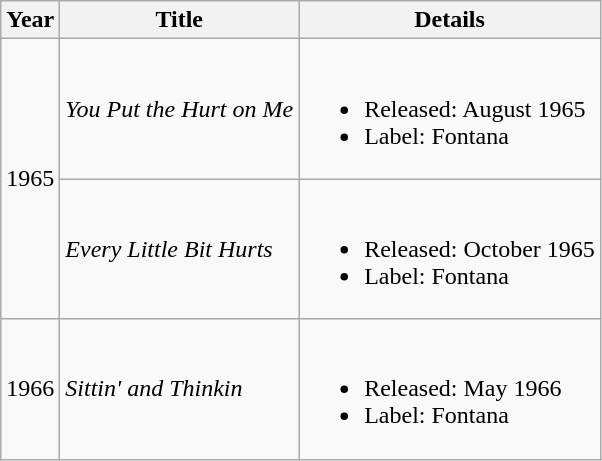<table class="wikitable">
<tr>
<th>Year</th>
<th>Title</th>
<th>Details</th>
</tr>
<tr>
<td rowspan="2">1965</td>
<td><em>You Put the Hurt on Me</em></td>
<td><br><ul><li>Released: August 1965</li><li>Label: Fontana</li></ul></td>
</tr>
<tr>
<td><em>Every Little Bit Hurts</em></td>
<td><br><ul><li>Released: October 1965</li><li>Label: Fontana</li></ul></td>
</tr>
<tr>
<td>1966</td>
<td><em>Sittin' and Thinkin<strong></td>
<td><br><ul><li>Released: May 1966</li><li>Label: Fontana</li></ul></td>
</tr>
</table>
